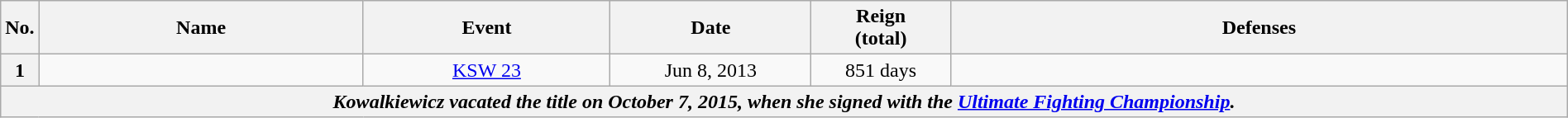<table class="wikitable" style="width:100%; font-size:100%;">
<tr>
<th style= width:1%;">No.</th>
<th style= width:21%;">Name</th>
<th style= width:16%;">Event</th>
<th style=width:13%;">Date</th>
<th style=width:9%;">Reign<br>(total)</th>
<th style= width:49%;">Defenses</th>
</tr>
<tr>
<th>1</th>
<td align=left> <br></td>
<td align=center><a href='#'>KSW 23</a><br></td>
<td align=center>Jun 8, 2013</td>
<td align=center>851 days</td>
<td align=left><br></td>
</tr>
<tr>
<th style="text-align:center;" colspan="6"><em>Kowalkiewicz vacated the title on October 7, 2015, when she signed with the <a href='#'>Ultimate Fighting Championship</a>.</em></th>
</tr>
</table>
